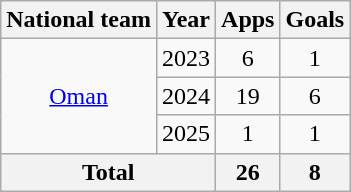<table class="wikitable" style="text-align: center;">
<tr>
<th>National team</th>
<th>Year</th>
<th>Apps</th>
<th>Goals</th>
</tr>
<tr>
<td rowspan=3><a href='#'>Oman</a></td>
<td>2023</td>
<td>6</td>
<td>1</td>
</tr>
<tr>
<td>2024</td>
<td>19</td>
<td>6</td>
</tr>
<tr>
<td>2025</td>
<td>1</td>
<td>1</td>
</tr>
<tr>
<th colspan=2>Total</th>
<th>26</th>
<th>8</th>
</tr>
</table>
